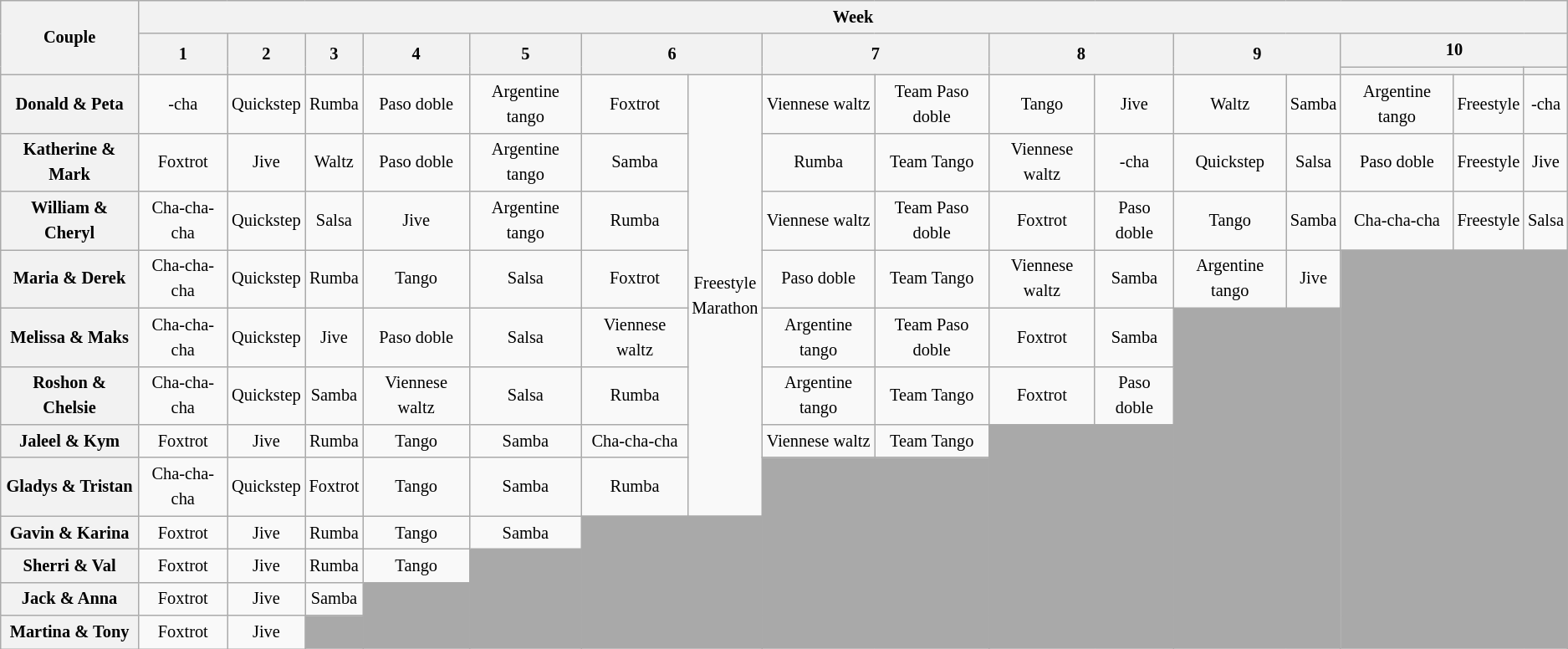<table class="wikitable unsortable" style="text-align:center; font-size:85%; line-height:20px">
<tr>
<th scope="col" rowspan="3">Couple</th>
<th scope="col" colspan="16">Week</th>
</tr>
<tr>
<th rowspan="2" scope="col">1</th>
<th rowspan="2" scope="col">2</th>
<th rowspan="2" scope="col">3</th>
<th rowspan="2" scope="col">4</th>
<th rowspan="2" scope="col">5</th>
<th colspan="2" rowspan="2" scope="col">6</th>
<th colspan="2" rowspan="2" scope="col">7</th>
<th colspan="2" rowspan="2" scope="col">8</th>
<th colspan="2" rowspan="2" scope="col">9</th>
<th colspan="3" scope="col">10</th>
</tr>
<tr>
<th colspan="2"></th>
<th></th>
</tr>
<tr>
<th scope="row">Donald & Peta</th>
<td>-cha</td>
<td>Quickstep</td>
<td>Rumba</td>
<td>Paso doble</td>
<td>Argentine tango</td>
<td>Foxtrot</td>
<td rowspan="8">Freestyle<br>Marathon</td>
<td>Viennese waltz</td>
<td>Team Paso doble</td>
<td>Tango</td>
<td>Jive</td>
<td>Waltz</td>
<td>Samba</td>
<td>Argentine tango</td>
<td>Freestyle</td>
<td>-cha</td>
</tr>
<tr>
<th scope="row">Katherine & Mark</th>
<td>Foxtrot</td>
<td>Jive</td>
<td>Waltz</td>
<td>Paso doble</td>
<td>Argentine tango</td>
<td>Samba</td>
<td>Rumba</td>
<td>Team Tango</td>
<td>Viennese waltz</td>
<td>-cha</td>
<td>Quickstep</td>
<td>Salsa</td>
<td>Paso doble</td>
<td>Freestyle</td>
<td>Jive</td>
</tr>
<tr>
<th scope="row">William & Cheryl</th>
<td>Cha-cha-cha</td>
<td>Quickstep</td>
<td>Salsa</td>
<td>Jive</td>
<td>Argentine tango</td>
<td>Rumba</td>
<td>Viennese waltz</td>
<td>Team Paso doble</td>
<td>Foxtrot</td>
<td>Paso doble</td>
<td>Tango</td>
<td>Samba</td>
<td>Cha-cha-cha</td>
<td>Freestyle</td>
<td>Salsa</td>
</tr>
<tr>
<th scope="row">Maria & Derek</th>
<td>Cha-cha-cha</td>
<td>Quickstep</td>
<td>Rumba</td>
<td>Tango</td>
<td>Salsa</td>
<td>Foxtrot</td>
<td>Paso doble</td>
<td>Team Tango</td>
<td>Viennese waltz</td>
<td>Samba</td>
<td>Argentine tango</td>
<td>Jive</td>
<td colspan="3" rowspan="9" style="background:darkgrey"></td>
</tr>
<tr>
<th scope="row">Melissa & Maks</th>
<td>Cha-cha-cha</td>
<td>Quickstep</td>
<td>Jive</td>
<td>Paso doble</td>
<td>Salsa</td>
<td>Viennese waltz</td>
<td>Argentine tango</td>
<td>Team Paso doble</td>
<td>Foxtrot</td>
<td>Samba</td>
<td colspan="2" rowspan="8" style="background:darkgrey"></td>
</tr>
<tr>
<th scope="row">Roshon & Chelsie</th>
<td>Cha-cha-cha</td>
<td>Quickstep</td>
<td>Samba</td>
<td>Viennese waltz</td>
<td>Salsa</td>
<td>Rumba</td>
<td>Argentine tango</td>
<td>Team Tango</td>
<td>Foxtrot</td>
<td>Paso doble</td>
</tr>
<tr>
<th scope="row">Jaleel & Kym</th>
<td>Foxtrot</td>
<td>Jive</td>
<td>Rumba</td>
<td>Tango</td>
<td>Samba</td>
<td>Cha-cha-cha</td>
<td>Viennese waltz</td>
<td>Team Tango</td>
<td colspan="2" rowspan="6" style="background:darkgrey"></td>
</tr>
<tr>
<th scope="row">Gladys & Tristan</th>
<td>Cha-cha-cha</td>
<td>Quickstep</td>
<td>Foxtrot</td>
<td>Tango</td>
<td>Samba</td>
<td>Rumba</td>
<td colspan="2" rowspan="5" style="background:darkgrey"></td>
</tr>
<tr>
<th scope="row">Gavin & Karina</th>
<td>Foxtrot</td>
<td>Jive</td>
<td>Rumba</td>
<td>Tango</td>
<td>Samba</td>
<td colspan="2" rowspan="4" style="background:darkgrey"></td>
</tr>
<tr>
<th scope="row">Sherri & Val</th>
<td>Foxtrot</td>
<td>Jive</td>
<td>Rumba</td>
<td>Tango</td>
<td rowspan="3" style="background:darkgrey"></td>
</tr>
<tr>
<th scope="row">Jack & Anna</th>
<td>Foxtrot</td>
<td>Jive</td>
<td>Samba</td>
<td rowspan="2" style="background:darkgrey"></td>
</tr>
<tr>
<th scope="row">Martina & Tony</th>
<td>Foxtrot</td>
<td>Jive</td>
<td style="background:darkgrey"></td>
</tr>
</table>
